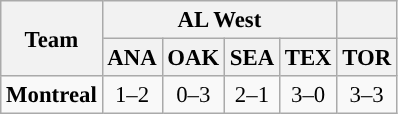<table class="wikitable" style="text-align:center; font-size: 95%;">
<tr>
<th rowspan=2>Team</th>
<th colspan=4>AL West</th>
<th> </th>
</tr>
<tr>
<th><strong>ANA</strong></th>
<th><strong>OAK</strong></th>
<th><strong>SEA</strong></th>
<th><strong>TEX</strong></th>
<th><strong>TOR</strong></th>
</tr>
<tr>
<td><strong>Montreal</strong></td>
<td>1–2</td>
<td>0–3</td>
<td>2–1</td>
<td>3–0</td>
<td>3–3</td>
</tr>
</table>
